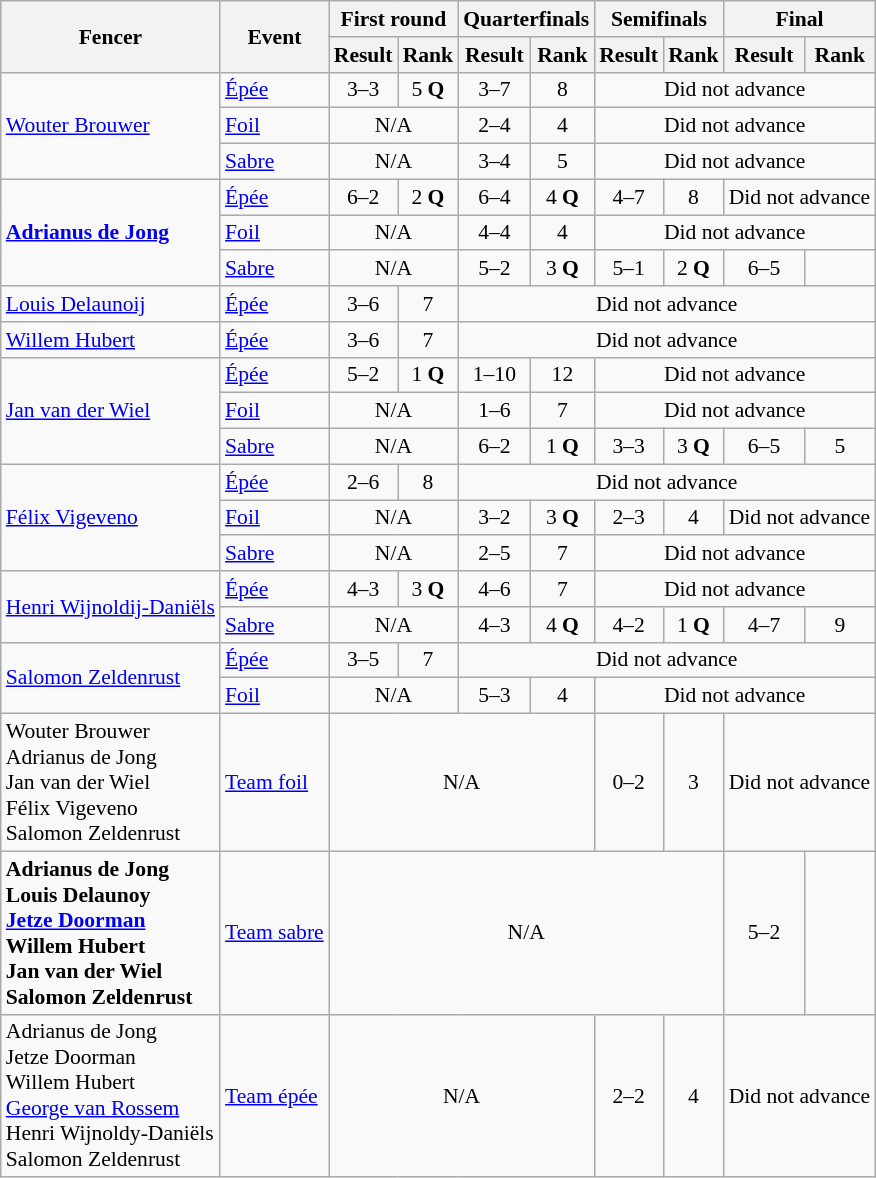<table class=wikitable style="font-size:90%">
<tr>
<th rowspan=2>Fencer</th>
<th rowspan=2>Event</th>
<th colspan=2>First round</th>
<th colspan=2>Quarterfinals</th>
<th colspan=2>Semifinals</th>
<th colspan=2>Final</th>
</tr>
<tr>
<th>Result</th>
<th>Rank</th>
<th>Result</th>
<th>Rank</th>
<th>Result</th>
<th>Rank</th>
<th>Result</th>
<th>Rank</th>
</tr>
<tr>
<td rowspan=3><a href='#'>Wouter Brouwer</a></td>
<td><a href='#'>Épée</a></td>
<td align=center>3–3</td>
<td align=center>5 <strong>Q</strong></td>
<td align=center>3–7</td>
<td align=center>8</td>
<td align=center colspan=4>Did not advance</td>
</tr>
<tr>
<td><a href='#'>Foil</a></td>
<td align=center colspan=2>N/A</td>
<td align=center>2–4</td>
<td align=center>4</td>
<td align=center colspan=4>Did not advance</td>
</tr>
<tr>
<td><a href='#'>Sabre</a></td>
<td align=center colspan=2>N/A</td>
<td align=center>3–4</td>
<td align=center>5</td>
<td align=center colspan=4>Did not advance</td>
</tr>
<tr>
<td rowspan=3><strong><a href='#'>Adrianus de Jong</a></strong></td>
<td><a href='#'>Épée</a></td>
<td align=center>6–2</td>
<td align=center>2 <strong>Q</strong></td>
<td align=center>6–4</td>
<td align=center>4 <strong>Q</strong></td>
<td align=center>4–7</td>
<td align=center>8</td>
<td align=center colspan=2>Did not advance</td>
</tr>
<tr>
<td><a href='#'>Foil</a></td>
<td align=center colspan=2>N/A</td>
<td align=center>4–4</td>
<td align=center>4</td>
<td align=center colspan=4>Did not advance</td>
</tr>
<tr>
<td><a href='#'>Sabre</a></td>
<td align=center colspan=2>N/A</td>
<td align=center>5–2</td>
<td align=center>3 <strong>Q</strong></td>
<td align=center>5–1</td>
<td align=center>2 <strong>Q</strong></td>
<td align=center>6–5</td>
<td align=center></td>
</tr>
<tr>
<td><a href='#'>Louis Delaunoij</a></td>
<td><a href='#'>Épée</a></td>
<td align=center>3–6</td>
<td align=center>7</td>
<td align=center colspan=6>Did not advance</td>
</tr>
<tr>
<td><a href='#'>Willem Hubert</a></td>
<td><a href='#'>Épée</a></td>
<td align=center>3–6</td>
<td align=center>7</td>
<td align=center colspan=6>Did not advance</td>
</tr>
<tr>
<td rowspan=3><a href='#'>Jan van der Wiel</a></td>
<td><a href='#'>Épée</a></td>
<td align=center>5–2</td>
<td align=center>1 <strong>Q</strong></td>
<td align=center>1–10</td>
<td align=center>12</td>
<td align=center colspan=4>Did not advance</td>
</tr>
<tr>
<td><a href='#'>Foil</a></td>
<td align=center colspan=2>N/A</td>
<td align=center>1–6</td>
<td align=center>7</td>
<td align=center colspan=4>Did not advance</td>
</tr>
<tr>
<td><a href='#'>Sabre</a></td>
<td align=center colspan=2>N/A</td>
<td align=center>6–2</td>
<td align=center>1 <strong>Q</strong></td>
<td align=center>3–3</td>
<td align=center>3 <strong>Q</strong></td>
<td align=center>6–5</td>
<td align=center>5</td>
</tr>
<tr>
<td rowspan=3><a href='#'>Félix Vigeveno</a></td>
<td><a href='#'>Épée</a></td>
<td align=center>2–6</td>
<td align=center>8</td>
<td align=center colspan=6>Did not advance</td>
</tr>
<tr>
<td><a href='#'>Foil</a></td>
<td align=center colspan=2>N/A</td>
<td align=center>3–2</td>
<td align=center>3 <strong>Q</strong></td>
<td align=center>2–3</td>
<td align=center>4</td>
<td align=center colspan=2>Did not advance</td>
</tr>
<tr>
<td><a href='#'>Sabre</a></td>
<td align=center colspan=2>N/A</td>
<td align=center>2–5</td>
<td align=center>7</td>
<td align=center colspan=4>Did not advance</td>
</tr>
<tr>
<td rowspan=2><a href='#'>Henri Wijnoldij-Daniëls</a></td>
<td><a href='#'>Épée</a></td>
<td align=center>4–3</td>
<td align=center>3 <strong>Q</strong></td>
<td align=center>4–6</td>
<td align=center>7</td>
<td align=center colspan=4>Did not advance</td>
</tr>
<tr>
<td><a href='#'>Sabre</a></td>
<td align=center colspan=2>N/A</td>
<td align=center>4–3</td>
<td align=center>4 <strong>Q</strong></td>
<td align=center>4–2</td>
<td align=center>1 <strong>Q</strong></td>
<td align=center>4–7</td>
<td align=center>9</td>
</tr>
<tr>
<td rowspan=2><a href='#'>Salomon Zeldenrust</a></td>
<td><a href='#'>Épée</a></td>
<td align=center>3–5</td>
<td align=center>7</td>
<td align=center colspan=6>Did not advance</td>
</tr>
<tr>
<td><a href='#'>Foil</a></td>
<td align=center colspan=2>N/A</td>
<td align=center>5–3</td>
<td align=center>4</td>
<td align=center colspan=4>Did not advance</td>
</tr>
<tr>
<td>Wouter Brouwer <br> Adrianus de Jong <br> Jan van der Wiel <br> Félix Vigeveno <br> Salomon Zeldenrust</td>
<td><a href='#'>Team foil</a></td>
<td align=center colspan=4>N/A</td>
<td align=center>0–2</td>
<td align=center>3</td>
<td align=center colspan=2>Did not advance</td>
</tr>
<tr>
<td><strong>Adrianus de Jong <br> Louis Delaunoy <br> <a href='#'>Jetze Doorman</a> <br> Willem Hubert <br> Jan van der Wiel <br> Salomon Zeldenrust</strong></td>
<td><a href='#'>Team sabre</a></td>
<td align=center colspan=6>N/A</td>
<td align=center>5–2</td>
<td align=center></td>
</tr>
<tr>
<td>Adrianus de Jong <br> Jetze Doorman <br> Willem Hubert <br> <a href='#'>George van Rossem</a> <br> Henri Wijnoldy-Daniëls <br> Salomon Zeldenrust</td>
<td><a href='#'>Team épée</a></td>
<td align=center colspan=4>N/A</td>
<td align=center>2–2</td>
<td align=center>4</td>
<td align=center colspan=2>Did not advance</td>
</tr>
</table>
